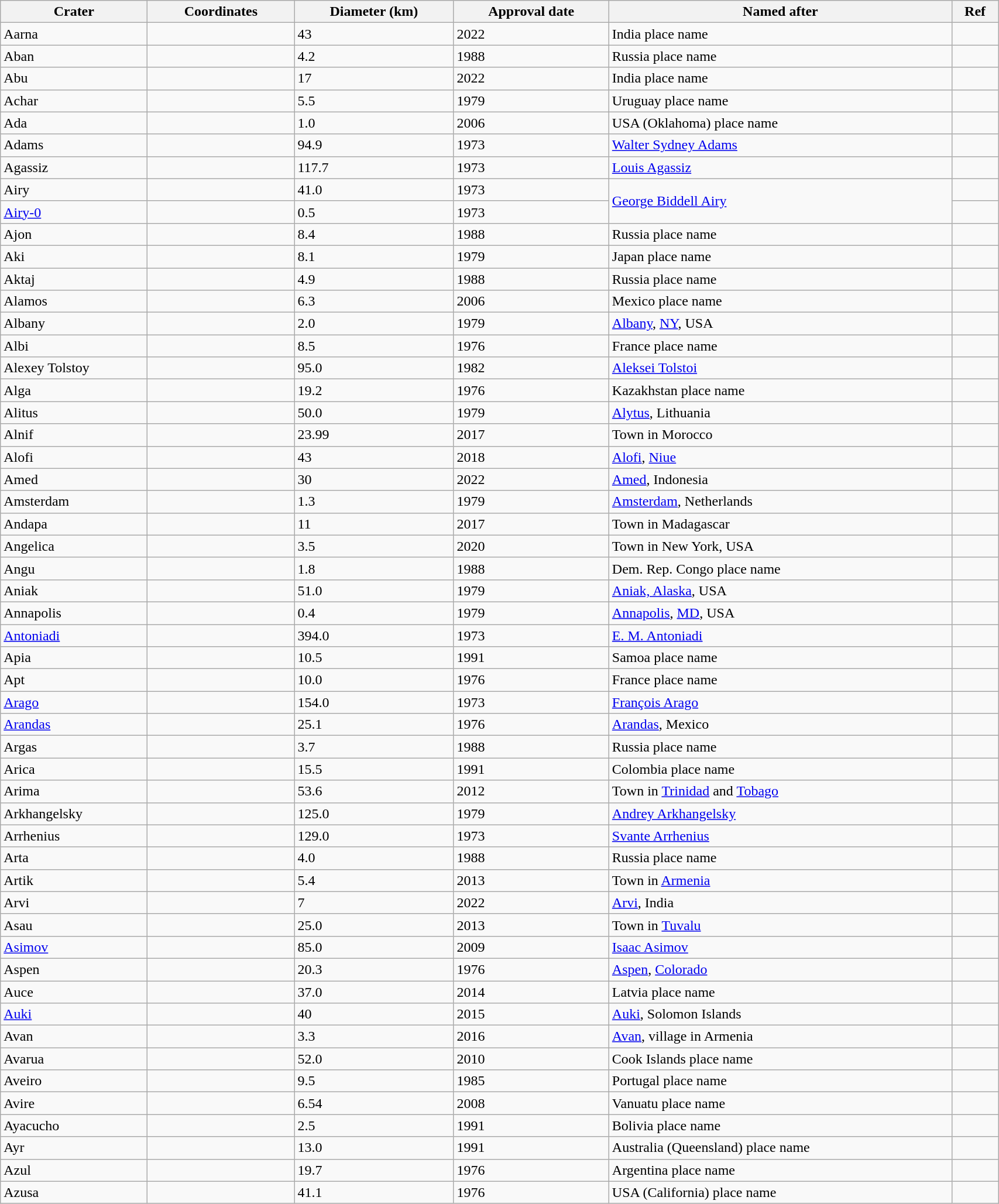<table class="wikitable" style="min-width: 90%;">
<tr>
<th style="width:10em">Crater</th>
<th style="width:10em">Coordinates</th>
<th>Diameter (km)</th>
<th>Approval date</th>
<th>Named after</th>
<th>Ref</th>
</tr>
<tr id="Aarna">
<td>Aarna</td>
<td></td>
<td>43</td>
<td>2022</td>
<td>India place name</td>
<td></td>
</tr>
<tr id="Aban">
<td>Aban</td>
<td></td>
<td>4.2</td>
<td>1988</td>
<td>Russia place name</td>
<td></td>
</tr>
<tr id="Abu">
<td>Abu</td>
<td></td>
<td>17</td>
<td>2022</td>
<td>India place name</td>
<td></td>
</tr>
<tr id="Achar">
<td>Achar</td>
<td></td>
<td>5.5</td>
<td>1979</td>
<td>Uruguay place name</td>
<td></td>
</tr>
<tr id="Ada">
<td>Ada</td>
<td></td>
<td>1.0</td>
<td>2006</td>
<td>USA (Oklahoma) place name</td>
<td></td>
</tr>
<tr id="Adams">
<td>Adams</td>
<td></td>
<td>94.9</td>
<td>1973</td>
<td><a href='#'>Walter Sydney Adams</a></td>
<td></td>
</tr>
<tr id="Agassiz">
<td>Agassiz</td>
<td></td>
<td>117.7</td>
<td>1973</td>
<td><a href='#'>Louis Agassiz</a></td>
<td></td>
</tr>
<tr id="Airy ">
<td>Airy</td>
<td></td>
<td>41.0</td>
<td>1973</td>
<td rowspan=2><a href='#'>George Biddell Airy</a></td>
<td></td>
</tr>
<tr id="Airy-0">
<td><a href='#'>Airy-0</a></td>
<td></td>
<td>0.5</td>
<td>1973</td>
<td></td>
</tr>
<tr id="Ajon">
<td>Ajon</td>
<td></td>
<td>8.4</td>
<td>1988</td>
<td>Russia place name</td>
<td></td>
</tr>
<tr id="Aki">
<td>Aki</td>
<td></td>
<td>8.1</td>
<td>1979</td>
<td>Japan place name</td>
<td></td>
</tr>
<tr id="Aktaj">
<td>Aktaj</td>
<td></td>
<td>4.9</td>
<td>1988</td>
<td>Russia place name</td>
<td></td>
</tr>
<tr id="Alamos">
<td>Alamos</td>
<td></td>
<td>6.3</td>
<td>2006</td>
<td>Mexico place name</td>
<td></td>
</tr>
<tr id="Albany">
<td>Albany</td>
<td></td>
<td>2.0</td>
<td>1979</td>
<td><a href='#'>Albany</a>, <a href='#'>NY</a>, USA</td>
<td></td>
</tr>
<tr id="Albi">
<td>Albi</td>
<td></td>
<td>8.5</td>
<td>1976</td>
<td>France place name</td>
<td></td>
</tr>
<tr id="Alexey Tolstoy"]]>
<td>Alexey Tolstoy</td>
<td></td>
<td>95.0</td>
<td>1982</td>
<td><a href='#'>Aleksei Tolstoi</a></td>
<td></td>
</tr>
<tr id="Alga">
<td>Alga</td>
<td></td>
<td>19.2</td>
<td>1976</td>
<td>Kazakhstan place name</td>
<td></td>
</tr>
<tr id="Alitus">
<td>Alitus</td>
<td></td>
<td>50.0</td>
<td>1979</td>
<td><a href='#'>Alytus</a>, Lithuania</td>
<td></td>
</tr>
<tr id="Alnif">
<td>Alnif</td>
<td></td>
<td>23.99</td>
<td>2017</td>
<td>Town in Morocco</td>
<td></td>
</tr>
<tr id="Alofi">
<td>Alofi</td>
<td></td>
<td>43</td>
<td>2018</td>
<td><a href='#'>Alofi</a>, <a href='#'>Niue</a></td>
<td></td>
</tr>
<tr id="Amed">
<td>Amed</td>
<td></td>
<td>30</td>
<td>2022</td>
<td><a href='#'>Amed</a>, Indonesia</td>
<td></td>
</tr>
<tr id="Amsterdam">
<td>Amsterdam</td>
<td></td>
<td>1.3</td>
<td>1979</td>
<td><a href='#'>Amsterdam</a>, Netherlands</td>
<td></td>
</tr>
<tr id="Andapa">
<td>Andapa</td>
<td></td>
<td>11</td>
<td>2017</td>
<td>Town in Madagascar</td>
<td></td>
</tr>
<tr id="Angelica">
<td>Angelica</td>
<td></td>
<td>3.5</td>
<td>2020</td>
<td>Town in New York, USA</td>
<td></td>
</tr>
<tr id="Angu">
<td>Angu</td>
<td></td>
<td>1.8</td>
<td>1988</td>
<td>Dem. Rep. Congo place name</td>
<td></td>
</tr>
<tr id="Aniak">
<td>Aniak</td>
<td></td>
<td>51.0</td>
<td>1979</td>
<td><a href='#'>Aniak, Alaska</a>, USA</td>
<td></td>
</tr>
<tr id="Annapolis">
<td>Annapolis</td>
<td></td>
<td>0.4</td>
<td>1979</td>
<td><a href='#'>Annapolis</a>, <a href='#'>MD</a>, USA</td>
<td></td>
</tr>
<tr id="Antoniadi">
<td><a href='#'>Antoniadi</a></td>
<td></td>
<td>394.0</td>
<td>1973</td>
<td><a href='#'>E. M. Antoniadi</a></td>
<td></td>
</tr>
<tr id="Apia">
<td>Apia</td>
<td></td>
<td>10.5</td>
<td>1991</td>
<td>Samoa place name</td>
<td></td>
</tr>
<tr id="Apt">
<td>Apt</td>
<td></td>
<td>10.0</td>
<td>1976</td>
<td>France place name</td>
<td></td>
</tr>
<tr id="Arago">
<td><a href='#'>Arago</a></td>
<td></td>
<td>154.0</td>
<td>1973</td>
<td><a href='#'>François Arago</a></td>
<td></td>
</tr>
<tr id="Arandas">
<td><a href='#'>Arandas</a></td>
<td></td>
<td>25.1</td>
<td>1976</td>
<td><a href='#'>Arandas</a>, Mexico</td>
<td></td>
</tr>
<tr id="Argas">
<td>Argas</td>
<td></td>
<td>3.7</td>
<td>1988</td>
<td>Russia place name</td>
<td></td>
</tr>
<tr id="Arica">
<td>Arica</td>
<td></td>
<td>15.5</td>
<td>1991</td>
<td>Colombia place name</td>
<td></td>
</tr>
<tr id="Arima">
<td>Arima</td>
<td></td>
<td>53.6</td>
<td>2012</td>
<td>Town in <a href='#'>Trinidad</a> and <a href='#'>Tobago</a></td>
<td></td>
</tr>
<tr id="Arkhangelsky">
<td>Arkhangelsky</td>
<td></td>
<td>125.0</td>
<td>1979</td>
<td><a href='#'>Andrey Arkhangelsky</a></td>
<td></td>
</tr>
<tr id="Arrhenius">
<td>Arrhenius</td>
<td></td>
<td>129.0</td>
<td>1973</td>
<td><a href='#'>Svante Arrhenius</a></td>
<td></td>
</tr>
<tr id="Arta">
<td>Arta</td>
<td></td>
<td>4.0</td>
<td>1988</td>
<td>Russia place name</td>
<td></td>
</tr>
<tr id="Artik">
<td>Artik</td>
<td></td>
<td>5.4</td>
<td>2013</td>
<td>Town in <a href='#'>Armenia</a></td>
<td></td>
</tr>
<tr id="Arvi">
<td>Arvi</td>
<td></td>
<td>7</td>
<td>2022</td>
<td><a href='#'>Arvi</a>, India</td>
<td></td>
</tr>
<tr id="Asau">
<td>Asau</td>
<td></td>
<td>25.0</td>
<td>2013</td>
<td>Town in <a href='#'>Tuvalu</a></td>
<td></td>
</tr>
<tr id="Asimov">
<td><a href='#'>Asimov</a></td>
<td></td>
<td>85.0</td>
<td>2009</td>
<td><a href='#'>Isaac Asimov</a></td>
<td></td>
</tr>
<tr id="Aspen">
<td>Aspen</td>
<td></td>
<td>20.3</td>
<td>1976</td>
<td><a href='#'>Aspen</a>, <a href='#'>Colorado</a></td>
<td></td>
</tr>
<tr id="Auce">
<td>Auce</td>
<td></td>
<td>37.0</td>
<td>2014</td>
<td>Latvia place name</td>
<td></td>
</tr>
<tr id="Auki">
<td><a href='#'>Auki</a></td>
<td></td>
<td>40</td>
<td>2015</td>
<td><a href='#'>Auki</a>, Solomon Islands</td>
<td></td>
</tr>
<tr id="Avan">
<td>Avan</td>
<td></td>
<td>3.3</td>
<td>2016</td>
<td><a href='#'>Avan</a>, village in Armenia</td>
<td></td>
</tr>
<tr id="Avarua">
<td>Avarua</td>
<td></td>
<td>52.0</td>
<td>2010</td>
<td>Cook Islands place name</td>
<td></td>
</tr>
<tr id="Aveiro">
<td>Aveiro</td>
<td></td>
<td>9.5</td>
<td>1985</td>
<td>Portugal place name</td>
<td></td>
</tr>
<tr id="Avire">
<td>Avire</td>
<td></td>
<td>6.54</td>
<td>2008</td>
<td>Vanuatu place name</td>
<td></td>
</tr>
<tr id="Ayacucho">
<td>Ayacucho</td>
<td></td>
<td>2.5</td>
<td>1991</td>
<td>Bolivia place name</td>
<td></td>
</tr>
<tr id="Ayr">
<td>Ayr</td>
<td></td>
<td>13.0</td>
<td>1991</td>
<td>Australia (Queensland) place name</td>
<td></td>
</tr>
<tr id="Azul">
<td>Azul</td>
<td></td>
<td>19.7</td>
<td>1976</td>
<td>Argentina place name</td>
<td></td>
</tr>
<tr id="Azusa">
<td>Azusa</td>
<td></td>
<td>41.1</td>
<td>1976</td>
<td>USA (California) place name</td>
<td></td>
</tr>
</table>
